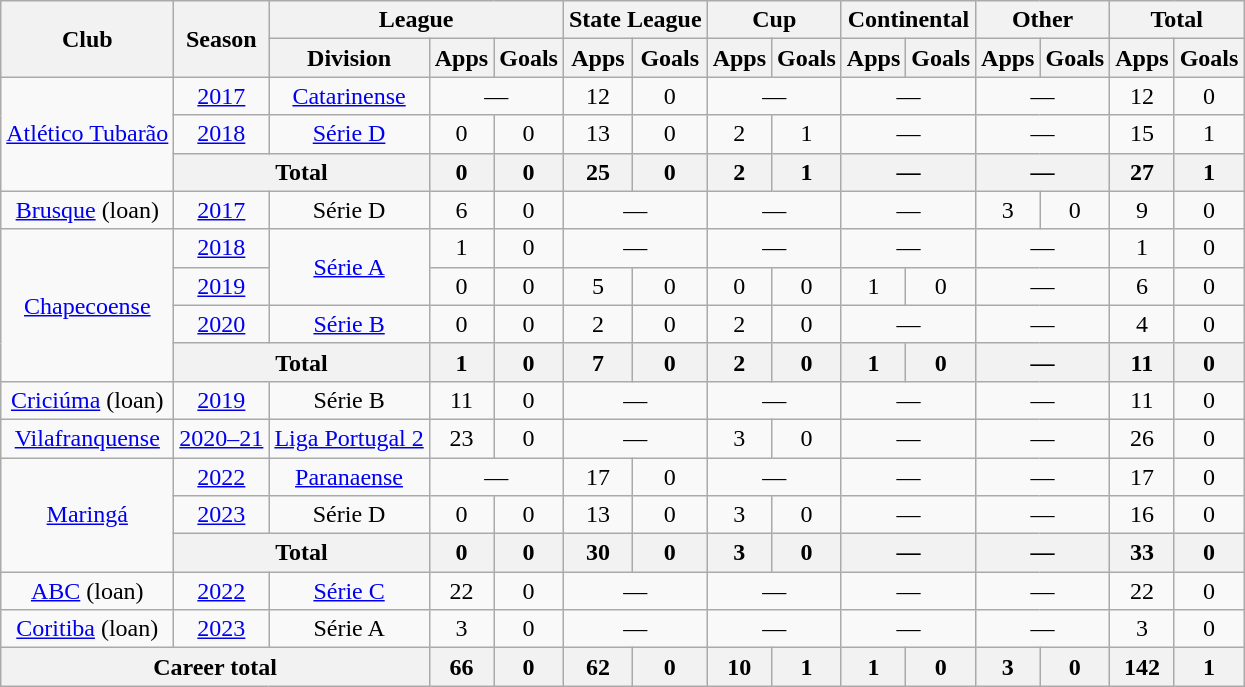<table class="wikitable" style="text-align: center">
<tr>
<th rowspan="2">Club</th>
<th rowspan="2">Season</th>
<th colspan="3">League</th>
<th colspan="2">State League</th>
<th colspan="2">Cup</th>
<th colspan="2">Continental</th>
<th colspan="2">Other</th>
<th colspan="2">Total</th>
</tr>
<tr>
<th>Division</th>
<th>Apps</th>
<th>Goals</th>
<th>Apps</th>
<th>Goals</th>
<th>Apps</th>
<th>Goals</th>
<th>Apps</th>
<th>Goals</th>
<th>Apps</th>
<th>Goals</th>
<th>Apps</th>
<th>Goals</th>
</tr>
<tr>
<td rowspan="3"><a href='#'>Atlético Tubarão</a></td>
<td><a href='#'>2017</a></td>
<td><a href='#'>Catarinense</a></td>
<td colspan="2">—</td>
<td>12</td>
<td>0</td>
<td colspan="2">—</td>
<td colspan="2">—</td>
<td colspan="2">—</td>
<td>12</td>
<td>0</td>
</tr>
<tr>
<td><a href='#'>2018</a></td>
<td><a href='#'>Série D</a></td>
<td>0</td>
<td>0</td>
<td>13</td>
<td>0</td>
<td>2</td>
<td>1</td>
<td colspan="2">—</td>
<td colspan="2">—</td>
<td>15</td>
<td>1</td>
</tr>
<tr>
<th colspan="2">Total</th>
<th>0</th>
<th>0</th>
<th>25</th>
<th>0</th>
<th>2</th>
<th>1</th>
<th colspan="2">—</th>
<th colspan="2">—</th>
<th>27</th>
<th>1</th>
</tr>
<tr>
<td><a href='#'>Brusque</a> (loan)</td>
<td><a href='#'>2017</a></td>
<td>Série D</td>
<td>6</td>
<td>0</td>
<td colspan="2">—</td>
<td colspan="2">—</td>
<td colspan="2">—</td>
<td>3</td>
<td>0</td>
<td>9</td>
<td>0</td>
</tr>
<tr>
<td rowspan="4"><a href='#'>Chapecoense</a></td>
<td><a href='#'>2018</a></td>
<td rowspan="2"><a href='#'>Série A</a></td>
<td>1</td>
<td>0</td>
<td colspan="2">—</td>
<td colspan="2">—</td>
<td colspan="2">—</td>
<td colspan="2">—</td>
<td>1</td>
<td>0</td>
</tr>
<tr>
<td><a href='#'>2019</a></td>
<td>0</td>
<td>0</td>
<td>5</td>
<td>0</td>
<td>0</td>
<td>0</td>
<td>1</td>
<td>0</td>
<td colspan="2">—</td>
<td>6</td>
<td>0</td>
</tr>
<tr>
<td><a href='#'>2020</a></td>
<td><a href='#'>Série B</a></td>
<td>0</td>
<td>0</td>
<td>2</td>
<td>0</td>
<td>2</td>
<td>0</td>
<td colspan="2">—</td>
<td colspan="2">—</td>
<td>4</td>
<td>0</td>
</tr>
<tr>
<th colspan="2">Total</th>
<th>1</th>
<th>0</th>
<th>7</th>
<th>0</th>
<th>2</th>
<th>0</th>
<th>1</th>
<th>0</th>
<th colspan="2">—</th>
<th>11</th>
<th>0</th>
</tr>
<tr>
<td><a href='#'>Criciúma</a> (loan)</td>
<td><a href='#'>2019</a></td>
<td>Série B</td>
<td>11</td>
<td>0</td>
<td colspan="2">—</td>
<td colspan="2">—</td>
<td colspan="2">—</td>
<td colspan="2">—</td>
<td>11</td>
<td>0</td>
</tr>
<tr>
<td><a href='#'>Vilafranquense</a></td>
<td><a href='#'>2020–21</a></td>
<td><a href='#'>Liga Portugal 2</a></td>
<td>23</td>
<td>0</td>
<td colspan="2">—</td>
<td>3</td>
<td>0</td>
<td colspan="2">—</td>
<td colspan="2">—</td>
<td>26</td>
<td>0</td>
</tr>
<tr>
<td rowspan="3"><a href='#'>Maringá</a></td>
<td><a href='#'>2022</a></td>
<td><a href='#'>Paranaense</a></td>
<td colspan="2">—</td>
<td>17</td>
<td>0</td>
<td colspan="2">—</td>
<td colspan="2">—</td>
<td colspan="2">—</td>
<td>17</td>
<td>0</td>
</tr>
<tr>
<td><a href='#'>2023</a></td>
<td>Série D</td>
<td>0</td>
<td>0</td>
<td>13</td>
<td>0</td>
<td>3</td>
<td>0</td>
<td colspan="2">—</td>
<td colspan="2">—</td>
<td>16</td>
<td>0</td>
</tr>
<tr>
<th colspan="2">Total</th>
<th>0</th>
<th>0</th>
<th>30</th>
<th>0</th>
<th>3</th>
<th>0</th>
<th colspan="2">—</th>
<th colspan="2">—</th>
<th>33</th>
<th>0</th>
</tr>
<tr>
<td><a href='#'>ABC</a> (loan)</td>
<td><a href='#'>2022</a></td>
<td><a href='#'>Série C</a></td>
<td>22</td>
<td>0</td>
<td colspan="2">—</td>
<td colspan="2">—</td>
<td colspan="2">—</td>
<td colspan="2">—</td>
<td>22</td>
<td>0</td>
</tr>
<tr>
<td><a href='#'>Coritiba</a> (loan)</td>
<td><a href='#'>2023</a></td>
<td>Série A</td>
<td>3</td>
<td>0</td>
<td colspan="2">—</td>
<td colspan="2">—</td>
<td colspan="2">—</td>
<td colspan="2">—</td>
<td>3</td>
<td>0</td>
</tr>
<tr>
<th colspan="3"><strong>Career total</strong></th>
<th>66</th>
<th>0</th>
<th>62</th>
<th>0</th>
<th>10</th>
<th>1</th>
<th>1</th>
<th>0</th>
<th>3</th>
<th>0</th>
<th>142</th>
<th>1</th>
</tr>
</table>
